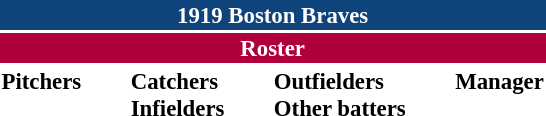<table class="toccolours" style="font-size: 95%;">
<tr>
<th colspan="10" style="background-color: #0f437c; color: white; text-align: center;">1919 Boston Braves</th>
</tr>
<tr>
<td colspan="10" style="background-color:#af0039; color: white; text-align: center;"><strong>Roster</strong></td>
</tr>
<tr>
<td valign="top"><strong>Pitchers</strong><br>











</td>
<td width="25px"></td>
<td valign="top"><strong>Catchers</strong><br>




<strong>Infielders</strong>







</td>
<td width="25px"></td>
<td valign="top"><strong>Outfielders</strong><br>










<strong>Other batters</strong>

</td>
<td width="25px"></td>
<td valign="top"><strong>Manager</strong><br></td>
</tr>
</table>
